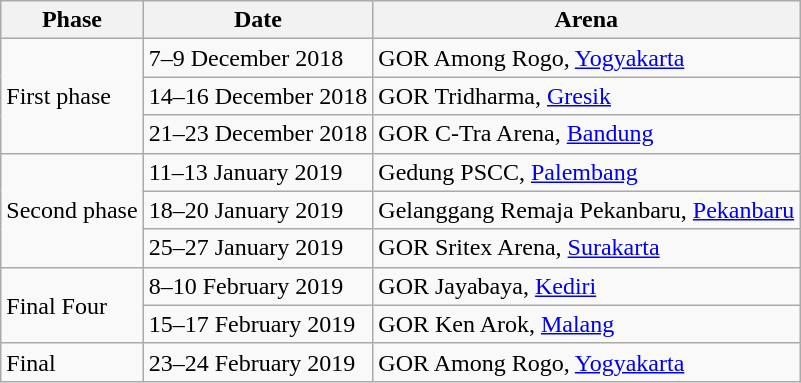<table class="wikitable">
<tr>
<th>Phase</th>
<th>Date</th>
<th>Arena</th>
</tr>
<tr>
<td rowspan="3">First phase</td>
<td>7–9 December 2018</td>
<td>GOR Among Rogo, <a href='#'>Yogyakarta</a></td>
</tr>
<tr>
<td>14–16 December 2018</td>
<td>GOR Tridharma, <a href='#'>Gresik</a></td>
</tr>
<tr>
<td>21–23 December 2018</td>
<td>GOR C-Tra Arena, <a href='#'>Bandung</a></td>
</tr>
<tr>
<td rowspan="3">Second phase</td>
<td>11–13 January 2019</td>
<td>Gedung PSCC, <a href='#'>Palembang</a></td>
</tr>
<tr>
<td>18–20 January 2019</td>
<td>Gelanggang Remaja Pekanbaru, <a href='#'>Pekanbaru</a></td>
</tr>
<tr>
<td>25–27 January 2019</td>
<td>GOR Sritex Arena, <a href='#'>Surakarta</a></td>
</tr>
<tr>
<td rowspan="2">Final Four</td>
<td>8–10 February 2019</td>
<td>GOR Jayabaya, <a href='#'>Kediri</a></td>
</tr>
<tr>
<td>15–17 February 2019</td>
<td>GOR Ken Arok, <a href='#'>Malang</a></td>
</tr>
<tr>
<td>Final</td>
<td>23–24 February 2019</td>
<td>GOR Among Rogo, <a href='#'>Yogyakarta</a></td>
</tr>
</table>
